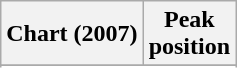<table class="wikitable sortable plainrowheaders">
<tr>
<th scope="col">Chart (2007)</th>
<th scope="col">Peak<br>position</th>
</tr>
<tr>
</tr>
<tr>
</tr>
</table>
